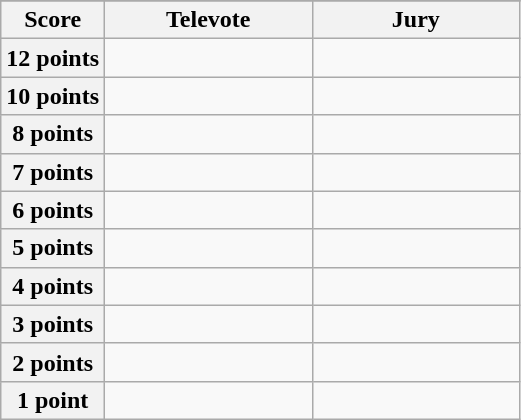<table class="wikitable">
<tr>
</tr>
<tr>
<th scope="col" width="20%">Score</th>
<th scope="col" width="40%">Televote</th>
<th scope="col" width="40%">Jury</th>
</tr>
<tr>
<th scope="row">12 points</th>
<td></td>
<td></td>
</tr>
<tr>
<th scope="row">10 points</th>
<td></td>
<td></td>
</tr>
<tr>
<th scope="row">8 points</th>
<td></td>
<td></td>
</tr>
<tr>
<th scope="row">7 points</th>
<td></td>
<td></td>
</tr>
<tr>
<th scope="row">6 points</th>
<td></td>
<td></td>
</tr>
<tr>
<th scope="row">5 points</th>
<td></td>
<td></td>
</tr>
<tr>
<th scope="row">4 points</th>
<td></td>
<td></td>
</tr>
<tr>
<th scope="row">3 points</th>
<td></td>
<td></td>
</tr>
<tr>
<th scope="row">2 points</th>
<td></td>
<td></td>
</tr>
<tr>
<th scope="row">1 point</th>
<td></td>
<td></td>
</tr>
</table>
